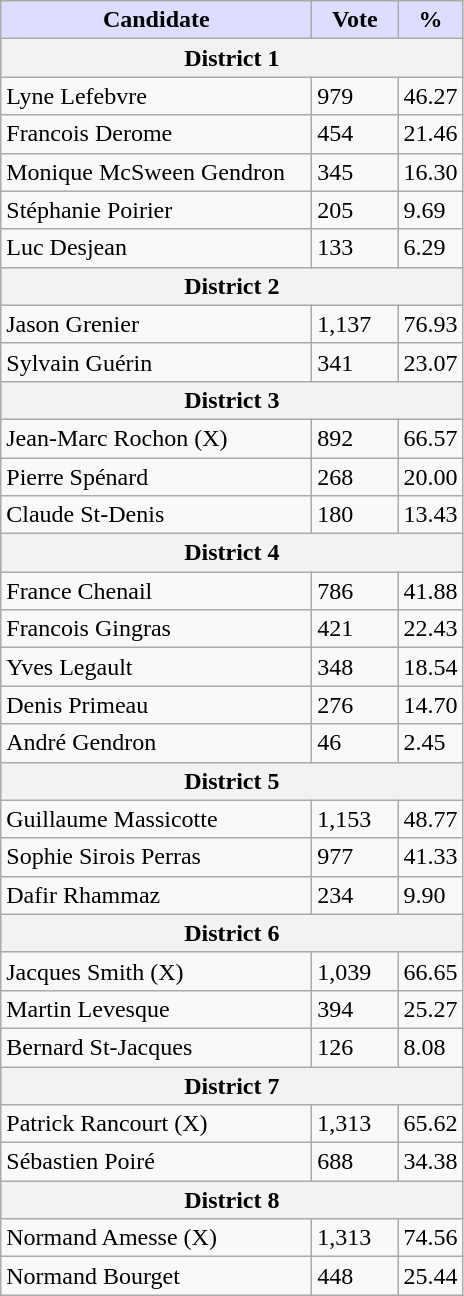<table class="wikitable">
<tr>
<th style="background:#ddf; width:200px;">Candidate</th>
<th style="background:#ddf; width:50px;">Vote</th>
<th style="background:#ddf; width:30px;">%</th>
</tr>
<tr>
<th colspan="3">District 1</th>
</tr>
<tr>
<td>Lyne Lefebvre</td>
<td>979</td>
<td>46.27</td>
</tr>
<tr>
<td>Francois Derome</td>
<td>454</td>
<td>21.46</td>
</tr>
<tr>
<td>Monique McSween Gendron</td>
<td>345</td>
<td>16.30</td>
</tr>
<tr>
<td>Stéphanie Poirier</td>
<td>205</td>
<td>9.69</td>
</tr>
<tr>
<td>Luc Desjean</td>
<td>133</td>
<td>6.29</td>
</tr>
<tr>
<th colspan="3">District 2</th>
</tr>
<tr>
<td>Jason Grenier</td>
<td>1,137</td>
<td>76.93</td>
</tr>
<tr>
<td>Sylvain Guérin</td>
<td>341</td>
<td>23.07</td>
</tr>
<tr>
<th colspan="3">District 3</th>
</tr>
<tr>
<td>Jean-Marc Rochon (X)</td>
<td>892</td>
<td>66.57</td>
</tr>
<tr>
<td>Pierre Spénard</td>
<td>268</td>
<td>20.00</td>
</tr>
<tr>
<td>Claude St-Denis</td>
<td>180</td>
<td>13.43</td>
</tr>
<tr>
<th colspan="3">District 4</th>
</tr>
<tr>
<td>France Chenail</td>
<td>786</td>
<td>41.88</td>
</tr>
<tr>
<td>Francois Gingras</td>
<td>421</td>
<td>22.43</td>
</tr>
<tr>
<td>Yves Legault</td>
<td>348</td>
<td>18.54</td>
</tr>
<tr>
<td>Denis Primeau</td>
<td>276</td>
<td>14.70</td>
</tr>
<tr>
<td>André Gendron</td>
<td>46</td>
<td>2.45</td>
</tr>
<tr>
<th colspan="3">District 5</th>
</tr>
<tr>
<td>Guillaume Massicotte</td>
<td>1,153</td>
<td>48.77</td>
</tr>
<tr>
<td>Sophie Sirois Perras</td>
<td>977</td>
<td>41.33</td>
</tr>
<tr>
<td>Dafir Rhammaz</td>
<td>234</td>
<td>9.90</td>
</tr>
<tr>
<th colspan="3">District 6</th>
</tr>
<tr>
<td>Jacques Smith (X)</td>
<td>1,039</td>
<td>66.65</td>
</tr>
<tr>
<td>Martin Levesque</td>
<td>394</td>
<td>25.27</td>
</tr>
<tr>
<td>Bernard St-Jacques</td>
<td>126</td>
<td>8.08</td>
</tr>
<tr>
<th colspan="3">District 7</th>
</tr>
<tr>
<td>Patrick Rancourt (X)</td>
<td>1,313</td>
<td>65.62</td>
</tr>
<tr>
<td>Sébastien Poiré</td>
<td>688</td>
<td>34.38</td>
</tr>
<tr>
<th colspan="3">District 8</th>
</tr>
<tr>
<td>Normand Amesse (X)</td>
<td>1,313</td>
<td>74.56</td>
</tr>
<tr>
<td>Normand Bourget</td>
<td>448</td>
<td>25.44</td>
</tr>
</table>
